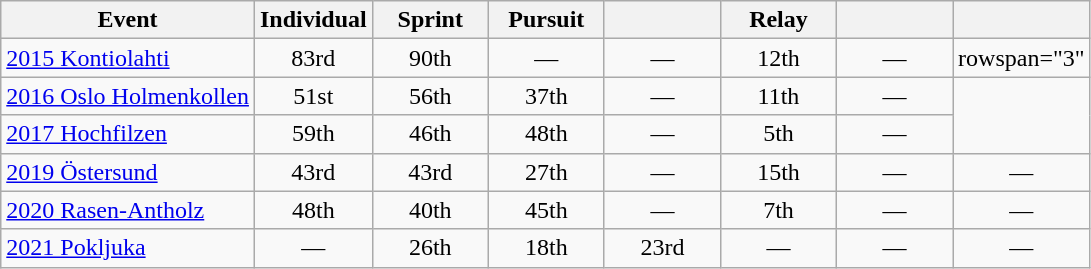<table class="wikitable" style="text-align: center;">
<tr ">
<th>Event</th>
<th style="width:70px;">Individual</th>
<th style="width:70px;">Sprint</th>
<th style="width:70px;">Pursuit</th>
<th style="width:70px;"></th>
<th style="width:70px;">Relay</th>
<th style="width:70px;"></th>
<th style="width:70px;"></th>
</tr>
<tr>
<td align=left> <a href='#'>2015 Kontiolahti</a></td>
<td>83rd</td>
<td>90th</td>
<td>—</td>
<td>—</td>
<td>12th</td>
<td>—</td>
<td>rowspan="3" </td>
</tr>
<tr>
<td align=left> <a href='#'>2016 Oslo Holmenkollen</a></td>
<td>51st</td>
<td>56th</td>
<td>37th</td>
<td>—</td>
<td>11th</td>
<td>—</td>
</tr>
<tr>
<td align=left> <a href='#'>2017 Hochfilzen</a></td>
<td>59th</td>
<td>46th</td>
<td>48th</td>
<td>—</td>
<td>5th</td>
<td>—</td>
</tr>
<tr>
<td align=left> <a href='#'>2019 Östersund</a></td>
<td>43rd</td>
<td>43rd</td>
<td>27th</td>
<td>—</td>
<td>15th</td>
<td>—</td>
<td>—</td>
</tr>
<tr>
<td align=left> <a href='#'>2020 Rasen-Antholz</a></td>
<td>48th</td>
<td>40th</td>
<td>45th</td>
<td>—</td>
<td>7th</td>
<td>—</td>
<td>—</td>
</tr>
<tr>
<td align=left> <a href='#'>2021 Pokljuka</a></td>
<td>—</td>
<td>26th</td>
<td>18th</td>
<td>23rd</td>
<td>—</td>
<td>—</td>
<td>—</td>
</tr>
</table>
